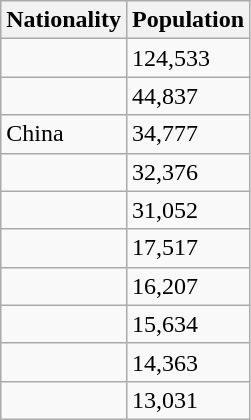<table class="wikitable floatright" style="max-width: 22em">
<tr>
<th>Nationality</th>
<th>Population</th>
</tr>
<tr>
<td></td>
<td>124,533</td>
</tr>
<tr>
<td></td>
<td>44,837</td>
</tr>
<tr>
<td> China</td>
<td>34,777</td>
</tr>
<tr>
<td></td>
<td>32,376</td>
</tr>
<tr>
<td></td>
<td>31,052</td>
</tr>
<tr>
<td></td>
<td>17,517</td>
</tr>
<tr>
<td></td>
<td>16,207</td>
</tr>
<tr>
<td></td>
<td>15,634</td>
</tr>
<tr>
<td></td>
<td>14,363</td>
</tr>
<tr>
<td></td>
<td>13,031</td>
</tr>
</table>
